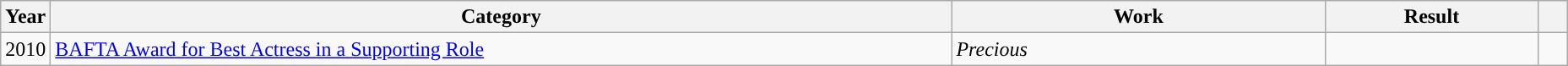<table class="wikitable">
<tr>
<th scope="col" style="width:1em;">Year</th>
<th scope="col" style="width:44em;">Category</th>
<th scope="col" style="width:18em;">Work</th>
<th scope="col" style="width:10em;">Result</th>
<th class="unsortable" style="width:1em;"></th>
</tr>
<tr>
<td>2010</td>
<td><a href='#'>BAFTA Award for Best Actress in a Supporting Role</a></td>
<td><em>Precious</em></td>
<td></td>
<td></td>
</tr>
</table>
